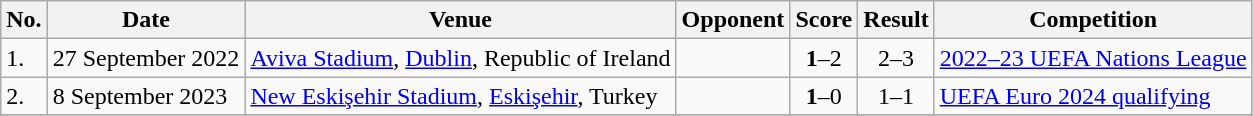<table class="wikitable">
<tr>
<th>No.</th>
<th>Date</th>
<th>Venue</th>
<th>Opponent</th>
<th>Score</th>
<th>Result</th>
<th>Competition</th>
</tr>
<tr>
<td>1.</td>
<td>27 September 2022</td>
<td><a href='#'>Aviva Stadium</a>, <a href='#'>Dublin</a>, Republic of Ireland</td>
<td></td>
<td align=center><strong>1</strong>–2</td>
<td align=center>2–3</td>
<td><a href='#'>2022–23 UEFA Nations League</a></td>
</tr>
<tr>
<td>2.</td>
<td>8 September 2023</td>
<td><a href='#'>New Eskişehir Stadium</a>, <a href='#'>Eskişehir</a>, Turkey</td>
<td></td>
<td align=center><strong>1</strong>–0</td>
<td align=center>1–1</td>
<td><a href='#'>UEFA Euro 2024 qualifying</a></td>
</tr>
<tr>
</tr>
</table>
